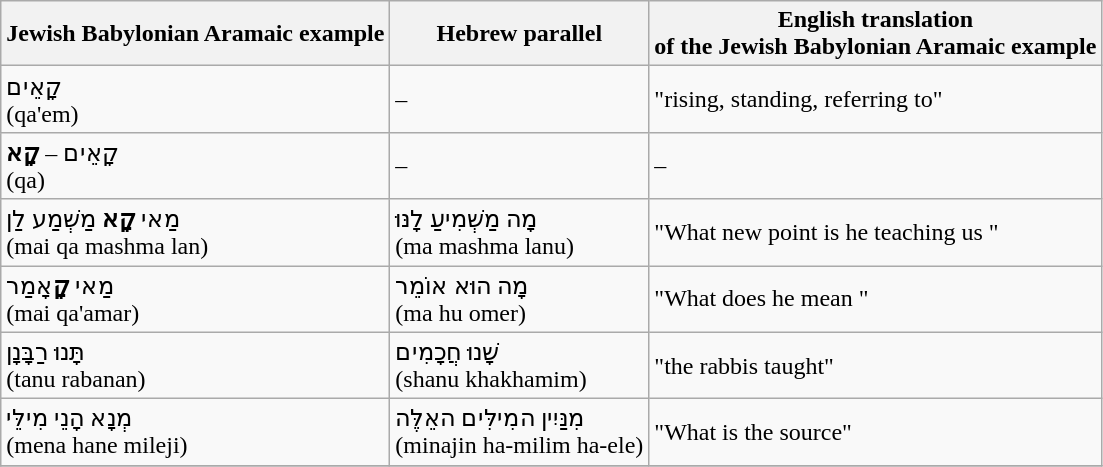<table class="wikitable">
<tr>
<th>Jewish Babylonian Aramaic example</th>
<th>Hebrew parallel</th>
<th>English translation <br>of the Jewish Babylonian Aramaic example</th>
</tr>
<tr>
<td>קָאֵים <br> (qa'em)</td>
<td>–</td>
<td>"rising, standing, referring to"</td>
</tr>
<tr>
<td>קָאֵים – <strong>קָא</strong>    <br>(qa)</td>
<td>–</td>
<td>–</td>
</tr>
<tr>
<td>מַאי <strong>קָא</strong> מַשְׁמַע לַן <br>(mai qa mashma lan)</td>
<td>מָה מַשְׁמִיעַ  לָנּוּ  <br>(ma mashma lanu)</td>
<td>"What new point is he teaching us "</td>
</tr>
<tr>
<td>מַאי <strong>קָ</strong>אָמַר <br>(mai qa'amar)</td>
<td>מָה הוּא אוֹמֵר <br>(ma hu omer)</td>
<td>"What does he mean "</td>
</tr>
<tr>
<td>תָּנוּ רַבָּנָן <br>(tanu rabanan)</td>
<td>שָׁנוּ חֲכָמִים <br>(shanu khakhamim)</td>
<td>"the rabbis taught"</td>
</tr>
<tr>
<td>מְנָא  הָנֵי מִילֵּי  <br>(mena hane mileji)</td>
<td>מִנַּיִין המִילִּים  האֵלֶּה <br>(minajin ha-milim ha-ele)</td>
<td>"What is the source"</td>
</tr>
<tr>
</tr>
</table>
